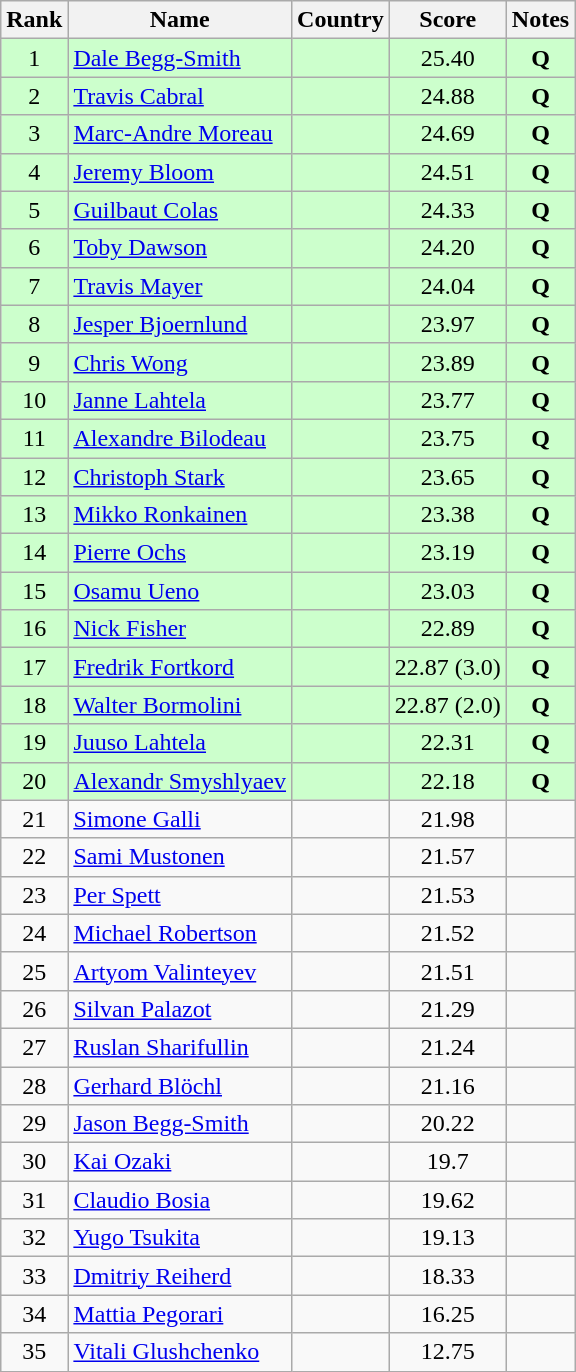<table class="wikitable sortable" style="text-align:center">
<tr>
<th>Rank</th>
<th>Name</th>
<th>Country</th>
<th>Score</th>
<th>Notes</th>
</tr>
<tr bgcolor="#ccffcc">
<td>1</td>
<td align=left><a href='#'>Dale Begg-Smith</a></td>
<td align=left></td>
<td>25.40</td>
<td><strong>Q</strong></td>
</tr>
<tr bgcolor="#ccffcc">
<td>2</td>
<td align=left><a href='#'>Travis Cabral</a></td>
<td align=left></td>
<td>24.88</td>
<td><strong>Q</strong></td>
</tr>
<tr bgcolor="#ccffcc">
<td>3</td>
<td align=left><a href='#'>Marc-Andre Moreau</a></td>
<td align=left></td>
<td>24.69</td>
<td><strong>Q</strong></td>
</tr>
<tr bgcolor="#ccffcc">
<td>4</td>
<td align=left><a href='#'>Jeremy Bloom</a></td>
<td align=left></td>
<td>24.51</td>
<td><strong>Q</strong></td>
</tr>
<tr bgcolor="#ccffcc">
<td>5</td>
<td align=left><a href='#'>Guilbaut Colas</a></td>
<td align=left></td>
<td>24.33</td>
<td><strong>Q</strong></td>
</tr>
<tr bgcolor="#ccffcc">
<td>6</td>
<td align=left><a href='#'>Toby Dawson</a></td>
<td align=left></td>
<td>24.20</td>
<td><strong>Q</strong></td>
</tr>
<tr bgcolor="#ccffcc">
<td>7</td>
<td align=left><a href='#'>Travis Mayer</a></td>
<td align=left></td>
<td>24.04</td>
<td><strong>Q</strong></td>
</tr>
<tr bgcolor="#ccffcc">
<td>8</td>
<td align=left><a href='#'>Jesper Bjoernlund</a></td>
<td align=left></td>
<td>23.97</td>
<td><strong>Q</strong></td>
</tr>
<tr bgcolor="#ccffcc">
<td>9</td>
<td align=left><a href='#'>Chris Wong</a></td>
<td align=left></td>
<td>23.89</td>
<td><strong>Q</strong></td>
</tr>
<tr bgcolor="#ccffcc">
<td>10</td>
<td align=left><a href='#'>Janne Lahtela</a></td>
<td align=left></td>
<td>23.77</td>
<td><strong>Q</strong></td>
</tr>
<tr bgcolor="#ccffcc">
<td>11</td>
<td align=left><a href='#'>Alexandre Bilodeau</a></td>
<td align=left></td>
<td>23.75</td>
<td><strong>Q</strong></td>
</tr>
<tr bgcolor="#ccffcc">
<td>12</td>
<td align=left><a href='#'>Christoph Stark</a></td>
<td align=left></td>
<td>23.65</td>
<td><strong>Q</strong></td>
</tr>
<tr bgcolor="#ccffcc">
<td>13</td>
<td align=left><a href='#'>Mikko Ronkainen</a></td>
<td align=left></td>
<td>23.38</td>
<td><strong>Q</strong></td>
</tr>
<tr bgcolor="#ccffcc">
<td>14</td>
<td align=left><a href='#'>Pierre Ochs</a></td>
<td align=left></td>
<td>23.19</td>
<td><strong>Q</strong></td>
</tr>
<tr bgcolor="#ccffcc">
<td>15</td>
<td align=left><a href='#'>Osamu Ueno</a></td>
<td align=left></td>
<td>23.03</td>
<td><strong>Q</strong></td>
</tr>
<tr bgcolor="#ccffcc">
<td>16</td>
<td align=left><a href='#'>Nick Fisher</a></td>
<td align=left></td>
<td>22.89</td>
<td><strong>Q</strong></td>
</tr>
<tr bgcolor="#ccffcc">
<td>17</td>
<td align=left><a href='#'>Fredrik Fortkord</a></td>
<td align=left></td>
<td>22.87 (3.0)</td>
<td><strong>Q</strong> </td>
</tr>
<tr bgcolor="#ccffcc">
<td>18</td>
<td align=left><a href='#'>Walter Bormolini</a></td>
<td align=left></td>
<td>22.87 (2.0)</td>
<td><strong>Q</strong></td>
</tr>
<tr bgcolor="#ccffcc">
<td>19</td>
<td align=left><a href='#'>Juuso Lahtela</a></td>
<td align=left></td>
<td>22.31</td>
<td><strong>Q</strong></td>
</tr>
<tr bgcolor="#ccffcc">
<td>20</td>
<td align=left><a href='#'>Alexandr Smyshlyaev</a></td>
<td align=left></td>
<td>22.18</td>
<td><strong>Q</strong></td>
</tr>
<tr>
<td>21</td>
<td align=left><a href='#'>Simone Galli</a></td>
<td align=left></td>
<td>21.98</td>
<td></td>
</tr>
<tr>
<td>22</td>
<td align=left><a href='#'>Sami Mustonen</a></td>
<td align=left></td>
<td>21.57</td>
<td></td>
</tr>
<tr>
<td>23</td>
<td align=left><a href='#'>Per Spett</a></td>
<td align=left></td>
<td>21.53</td>
<td></td>
</tr>
<tr>
<td>24</td>
<td align=left><a href='#'>Michael Robertson</a></td>
<td align=left></td>
<td>21.52</td>
<td></td>
</tr>
<tr>
<td>25</td>
<td align=left><a href='#'>Artyom Valinteyev</a></td>
<td align=left></td>
<td>21.51</td>
<td></td>
</tr>
<tr>
<td>26</td>
<td align=left><a href='#'>Silvan Palazot</a></td>
<td align=left></td>
<td>21.29</td>
<td></td>
</tr>
<tr>
<td>27</td>
<td align=left><a href='#'>Ruslan Sharifullin</a></td>
<td align=left></td>
<td>21.24</td>
<td></td>
</tr>
<tr>
<td>28</td>
<td align=left><a href='#'>Gerhard Blöchl</a></td>
<td align=left></td>
<td>21.16</td>
<td></td>
</tr>
<tr>
<td>29</td>
<td align=left><a href='#'>Jason Begg-Smith</a></td>
<td align=left></td>
<td>20.22</td>
<td></td>
</tr>
<tr>
<td>30</td>
<td align=left><a href='#'>Kai Ozaki</a></td>
<td align=left></td>
<td>19.7</td>
<td></td>
</tr>
<tr>
<td>31</td>
<td align=left><a href='#'>Claudio Bosia</a></td>
<td align=left></td>
<td>19.62</td>
<td></td>
</tr>
<tr>
<td>32</td>
<td align=left><a href='#'>Yugo Tsukita</a></td>
<td align=left></td>
<td>19.13</td>
<td></td>
</tr>
<tr>
<td>33</td>
<td align=left><a href='#'>Dmitriy Reiherd</a></td>
<td align=left></td>
<td>18.33</td>
<td></td>
</tr>
<tr>
<td>34</td>
<td align=left><a href='#'>Mattia Pegorari</a></td>
<td align=left></td>
<td>16.25</td>
<td></td>
</tr>
<tr>
<td>35</td>
<td align=left><a href='#'>Vitali Glushchenko</a></td>
<td align=left></td>
<td>12.75</td>
<td></td>
</tr>
</table>
